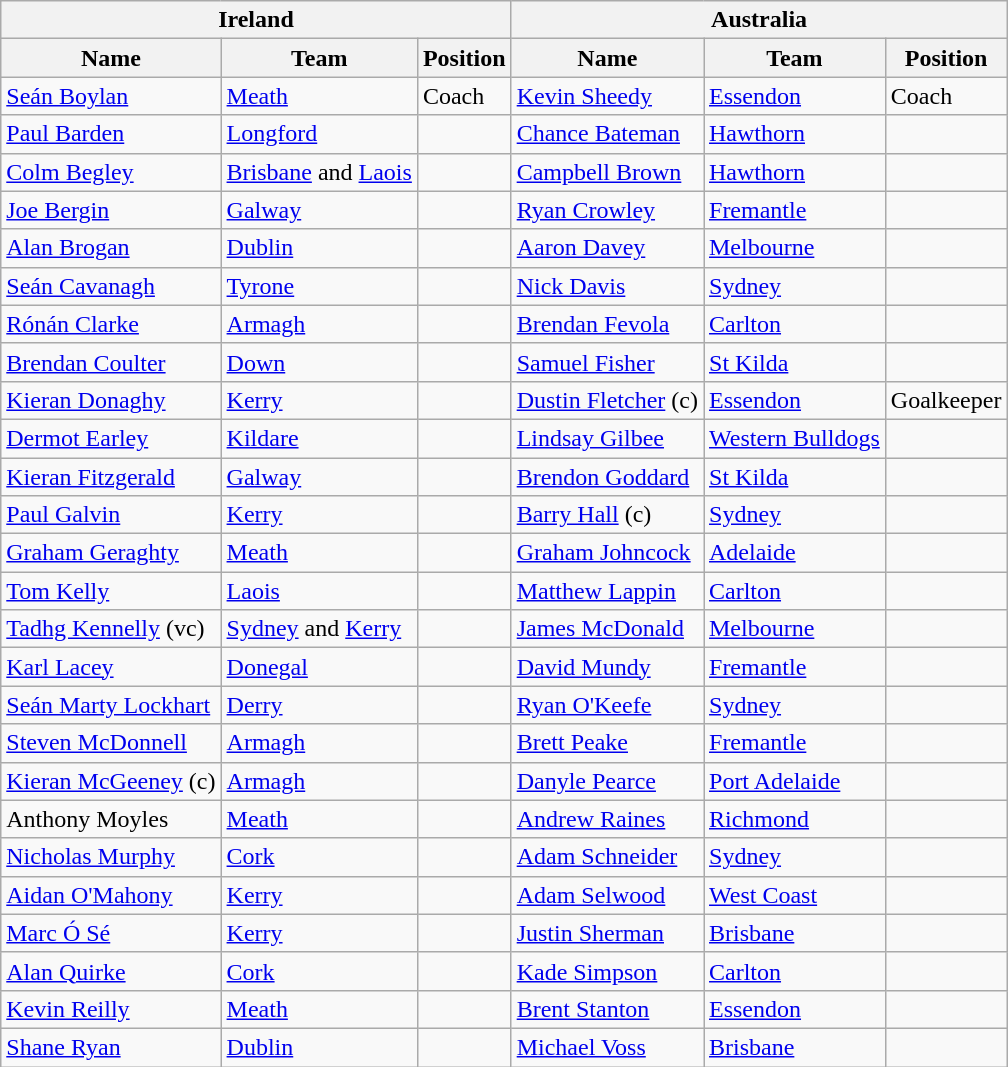<table align="center" class="wikitable">
<tr>
<th colspan="3"> Ireland</th>
<th colspan="3"> Australia</th>
</tr>
<tr>
<th>Name</th>
<th>Team</th>
<th>Position</th>
<th>Name</th>
<th>Team</th>
<th>Position</th>
</tr>
<tr>
<td><a href='#'>Seán Boylan</a></td>
<td><a href='#'>Meath</a></td>
<td>Coach</td>
<td><a href='#'>Kevin Sheedy</a></td>
<td><a href='#'>Essendon</a></td>
<td>Coach</td>
</tr>
<tr>
<td><a href='#'>Paul Barden</a></td>
<td><a href='#'>Longford</a></td>
<td></td>
<td><a href='#'>Chance Bateman</a></td>
<td><a href='#'>Hawthorn</a></td>
<td></td>
</tr>
<tr>
<td><a href='#'>Colm Begley</a></td>
<td><a href='#'>Brisbane</a> and <a href='#'>Laois</a></td>
<td></td>
<td><a href='#'>Campbell Brown</a></td>
<td><a href='#'>Hawthorn</a></td>
<td></td>
</tr>
<tr>
<td><a href='#'>Joe Bergin</a></td>
<td><a href='#'>Galway</a></td>
<td></td>
<td><a href='#'>Ryan Crowley</a></td>
<td><a href='#'>Fremantle</a></td>
<td></td>
</tr>
<tr>
<td><a href='#'>Alan Brogan</a></td>
<td><a href='#'>Dublin</a></td>
<td></td>
<td><a href='#'>Aaron Davey</a></td>
<td><a href='#'>Melbourne</a></td>
<td></td>
</tr>
<tr>
<td><a href='#'>Seán Cavanagh</a></td>
<td><a href='#'>Tyrone</a></td>
<td></td>
<td><a href='#'>Nick Davis</a></td>
<td><a href='#'>Sydney</a></td>
<td></td>
</tr>
<tr>
<td><a href='#'>Rónán Clarke</a></td>
<td><a href='#'>Armagh</a></td>
<td></td>
<td><a href='#'>Brendan Fevola</a></td>
<td><a href='#'>Carlton</a></td>
<td></td>
</tr>
<tr>
<td><a href='#'>Brendan Coulter</a></td>
<td><a href='#'>Down</a></td>
<td></td>
<td><a href='#'>Samuel Fisher</a></td>
<td><a href='#'>St Kilda</a></td>
<td></td>
</tr>
<tr>
<td><a href='#'>Kieran Donaghy</a></td>
<td><a href='#'>Kerry</a></td>
<td></td>
<td><a href='#'>Dustin Fletcher</a> (c)</td>
<td><a href='#'>Essendon</a></td>
<td>Goalkeeper</td>
</tr>
<tr>
<td><a href='#'>Dermot Earley</a></td>
<td><a href='#'>Kildare</a></td>
<td></td>
<td><a href='#'>Lindsay Gilbee</a></td>
<td><a href='#'>Western Bulldogs</a></td>
<td></td>
</tr>
<tr>
<td><a href='#'>Kieran Fitzgerald</a></td>
<td><a href='#'>Galway</a></td>
<td></td>
<td><a href='#'>Brendon Goddard</a></td>
<td><a href='#'>St Kilda</a></td>
<td></td>
</tr>
<tr>
<td><a href='#'>Paul Galvin</a></td>
<td><a href='#'>Kerry</a></td>
<td></td>
<td><a href='#'>Barry Hall</a> (c)</td>
<td><a href='#'>Sydney</a></td>
<td></td>
</tr>
<tr>
<td><a href='#'>Graham Geraghty</a></td>
<td><a href='#'>Meath</a></td>
<td></td>
<td><a href='#'>Graham Johncock</a></td>
<td><a href='#'>Adelaide</a></td>
<td></td>
</tr>
<tr>
<td><a href='#'>Tom Kelly</a></td>
<td><a href='#'>Laois</a></td>
<td></td>
<td><a href='#'>Matthew Lappin</a></td>
<td><a href='#'>Carlton</a></td>
<td></td>
</tr>
<tr>
<td><a href='#'>Tadhg Kennelly</a> (vc)</td>
<td><a href='#'>Sydney</a> and <a href='#'>Kerry</a></td>
<td></td>
<td><a href='#'>James McDonald</a></td>
<td><a href='#'>Melbourne</a></td>
<td></td>
</tr>
<tr>
<td><a href='#'>Karl Lacey</a></td>
<td><a href='#'>Donegal</a></td>
<td></td>
<td><a href='#'>David Mundy</a></td>
<td><a href='#'>Fremantle</a></td>
<td></td>
</tr>
<tr>
<td><a href='#'>Seán Marty Lockhart</a></td>
<td><a href='#'>Derry</a></td>
<td></td>
<td><a href='#'>Ryan O'Keefe</a></td>
<td><a href='#'>Sydney</a></td>
<td></td>
</tr>
<tr>
<td><a href='#'>Steven McDonnell</a></td>
<td><a href='#'>Armagh</a></td>
<td></td>
<td><a href='#'>Brett Peake</a></td>
<td><a href='#'>Fremantle</a></td>
<td></td>
</tr>
<tr>
<td><a href='#'>Kieran McGeeney</a> (c)</td>
<td><a href='#'>Armagh</a></td>
<td></td>
<td><a href='#'>Danyle Pearce</a></td>
<td><a href='#'>Port Adelaide</a></td>
<td></td>
</tr>
<tr>
<td>Anthony Moyles</td>
<td><a href='#'>Meath</a></td>
<td></td>
<td><a href='#'>Andrew Raines</a></td>
<td><a href='#'>Richmond</a></td>
<td></td>
</tr>
<tr>
<td><a href='#'>Nicholas Murphy</a></td>
<td><a href='#'>Cork</a></td>
<td></td>
<td><a href='#'>Adam Schneider</a></td>
<td><a href='#'>Sydney</a></td>
<td></td>
</tr>
<tr>
<td><a href='#'>Aidan O'Mahony</a></td>
<td><a href='#'>Kerry</a></td>
<td></td>
<td><a href='#'>Adam Selwood</a></td>
<td><a href='#'>West Coast</a></td>
<td></td>
</tr>
<tr>
<td><a href='#'>Marc Ó Sé</a></td>
<td><a href='#'>Kerry</a></td>
<td></td>
<td><a href='#'>Justin Sherman</a></td>
<td><a href='#'>Brisbane</a></td>
<td></td>
</tr>
<tr>
<td><a href='#'>Alan Quirke</a></td>
<td><a href='#'>Cork</a></td>
<td></td>
<td><a href='#'>Kade Simpson</a></td>
<td><a href='#'>Carlton</a></td>
<td></td>
</tr>
<tr>
<td><a href='#'>Kevin Reilly</a></td>
<td><a href='#'>Meath</a></td>
<td></td>
<td><a href='#'>Brent Stanton</a></td>
<td><a href='#'>Essendon</a></td>
<td></td>
</tr>
<tr>
<td><a href='#'>Shane Ryan</a></td>
<td><a href='#'>Dublin</a></td>
<td></td>
<td><a href='#'>Michael Voss</a></td>
<td><a href='#'>Brisbane</a></td>
<td></td>
</tr>
</table>
